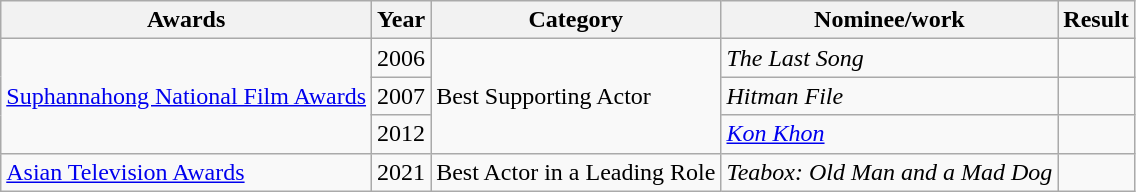<table class="wikitable">
<tr>
<th>Awards</th>
<th>Year</th>
<th>Category</th>
<th>Nominee/work</th>
<th>Result</th>
</tr>
<tr>
<td rowspan="3"><a href='#'>Suphannahong National Film Awards</a></td>
<td>2006</td>
<td rowspan="3">Best Supporting Actor</td>
<td><em>The Last Song</em></td>
<td></td>
</tr>
<tr>
<td>2007</td>
<td><em>Hitman File</em></td>
<td></td>
</tr>
<tr>
<td>2012</td>
<td><em><a href='#'>Kon Khon</a></em></td>
<td></td>
</tr>
<tr>
<td><a href='#'>Asian Television Awards</a></td>
<td>2021</td>
<td>Best Actor in a Leading Role</td>
<td><em>Teabox: Old Man and a Mad Dog</em></td>
<td></td>
</tr>
</table>
